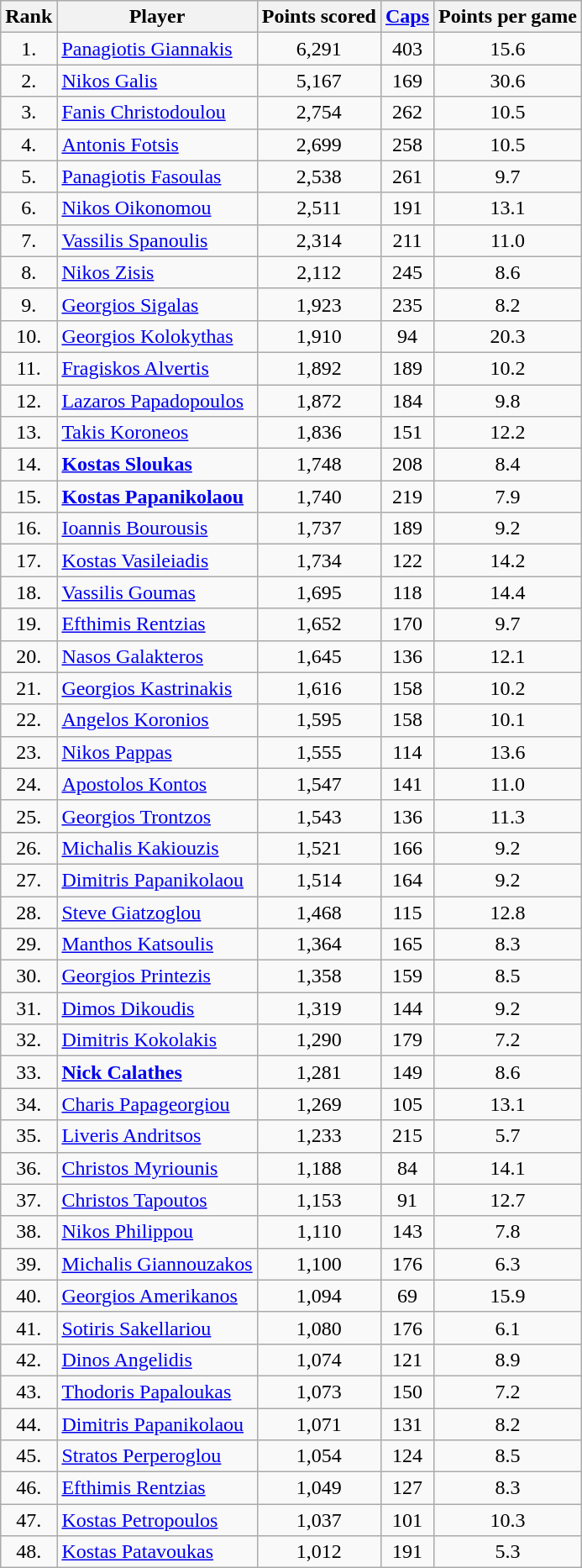<table class="wikitable sortable" style="text-align:center;">
<tr>
<th>Rank</th>
<th class="unsortable">Player</th>
<th>Points scored</th>
<th><a href='#'>Caps</a></th>
<th>Points per game</th>
</tr>
<tr>
<td>1.</td>
<td style="text-align: left;"><a href='#'>Panagiotis Giannakis</a></td>
<td>6,291</td>
<td>403</td>
<td>15.6</td>
</tr>
<tr>
<td>2.</td>
<td style="text-align: left;"><a href='#'>Nikos Galis</a></td>
<td>5,167</td>
<td>169</td>
<td>30.6</td>
</tr>
<tr>
<td>3.</td>
<td style="text-align: left;"><a href='#'>Fanis Christodoulou</a></td>
<td>2,754</td>
<td>262</td>
<td>10.5</td>
</tr>
<tr>
<td>4.</td>
<td style="text-align: left;"><a href='#'>Antonis Fotsis</a></td>
<td>2,699</td>
<td>258</td>
<td>10.5</td>
</tr>
<tr>
<td>5.</td>
<td style="text-align: left;"><a href='#'>Panagiotis Fasoulas</a></td>
<td>2,538</td>
<td>261</td>
<td>9.7</td>
</tr>
<tr>
<td>6.</td>
<td style="text-align: left;"><a href='#'>Nikos Oikonomou</a></td>
<td>2,511</td>
<td>191</td>
<td>13.1</td>
</tr>
<tr>
<td>7.</td>
<td style="text-align: left;"><a href='#'>Vassilis Spanoulis</a></td>
<td>2,314</td>
<td>211</td>
<td>11.0</td>
</tr>
<tr>
<td>8.</td>
<td style="text-align: left;"><a href='#'>Nikos Zisis</a></td>
<td>2,112</td>
<td>245</td>
<td>8.6</td>
</tr>
<tr>
<td>9.</td>
<td style="text-align: left;"><a href='#'>Georgios Sigalas</a></td>
<td>1,923</td>
<td>235</td>
<td>8.2</td>
</tr>
<tr>
<td>10.</td>
<td style="text-align: left;"><a href='#'>Georgios Kolokythas</a></td>
<td>1,910</td>
<td>94</td>
<td>20.3</td>
</tr>
<tr>
<td>11.</td>
<td style="text-align: left;"><a href='#'>Fragiskos Alvertis</a></td>
<td>1,892</td>
<td>189</td>
<td>10.2</td>
</tr>
<tr>
<td>12.</td>
<td style="text-align: left;"><a href='#'>Lazaros Papadopoulos</a></td>
<td>1,872</td>
<td>184</td>
<td>9.8</td>
</tr>
<tr>
<td>13.</td>
<td style="text-align: left;"><a href='#'>Takis Koroneos</a></td>
<td>1,836</td>
<td>151</td>
<td>12.2</td>
</tr>
<tr>
<td>14.</td>
<td style="text-align: left;"><strong><a href='#'>Kostas Sloukas</a></strong></td>
<td>1,748</td>
<td>208</td>
<td>8.4</td>
</tr>
<tr>
<td>15.</td>
<td style="text-align: left;"><strong><a href='#'>Kostas Papanikolaou</a></strong></td>
<td>1,740</td>
<td>219</td>
<td>7.9</td>
</tr>
<tr>
<td>16.</td>
<td style="text-align: left;"><a href='#'>Ioannis Bourousis</a></td>
<td>1,737</td>
<td>189</td>
<td>9.2</td>
</tr>
<tr>
<td>17.</td>
<td style="text-align: left;"><a href='#'>Kostas Vasileiadis</a></td>
<td>1,734</td>
<td>122</td>
<td>14.2</td>
</tr>
<tr>
<td>18.</td>
<td style="text-align: left;"><a href='#'>Vassilis Goumas</a></td>
<td>1,695</td>
<td>118</td>
<td>14.4</td>
</tr>
<tr>
<td>19.</td>
<td style="text-align: left;"><a href='#'>Efthimis Rentzias</a></td>
<td>1,652</td>
<td>170</td>
<td>9.7</td>
</tr>
<tr>
<td>20.</td>
<td style="text-align: left;"><a href='#'>Nasos Galakteros</a></td>
<td>1,645</td>
<td>136</td>
<td>12.1</td>
</tr>
<tr>
<td>21.</td>
<td style="text-align: left;"><a href='#'>Georgios Kastrinakis</a></td>
<td>1,616</td>
<td>158</td>
<td>10.2</td>
</tr>
<tr>
<td>22.</td>
<td style="text-align: left;"><a href='#'>Angelos Koronios</a></td>
<td>1,595</td>
<td>158</td>
<td>10.1</td>
</tr>
<tr>
<td>23.</td>
<td style="text-align: left;"><a href='#'>Nikos Pappas</a></td>
<td>1,555</td>
<td>114</td>
<td>13.6</td>
</tr>
<tr>
<td>24.</td>
<td style="text-align: left;"><a href='#'>Apostolos Kontos</a></td>
<td>1,547</td>
<td>141</td>
<td>11.0</td>
</tr>
<tr>
<td>25.</td>
<td style="text-align: left;"><a href='#'>Georgios Trontzos</a></td>
<td>1,543</td>
<td>136</td>
<td>11.3</td>
</tr>
<tr>
<td>26.</td>
<td style="text-align: left;"><a href='#'>Michalis Kakiouzis</a></td>
<td>1,521</td>
<td>166</td>
<td>9.2</td>
</tr>
<tr>
<td>27.</td>
<td style="text-align: left;"><a href='#'>Dimitris Papanikolaou</a></td>
<td>1,514</td>
<td>164</td>
<td>9.2</td>
</tr>
<tr>
<td>28.</td>
<td style="text-align: left;"><a href='#'>Steve Giatzoglou</a></td>
<td>1,468</td>
<td>115</td>
<td>12.8</td>
</tr>
<tr>
<td>29.</td>
<td style="text-align: left;"><a href='#'>Manthos Katsoulis</a></td>
<td>1,364</td>
<td>165</td>
<td>8.3</td>
</tr>
<tr>
<td>30.</td>
<td style="text-align: left;"><a href='#'>Georgios Printezis</a></td>
<td>1,358</td>
<td>159</td>
<td>8.5</td>
</tr>
<tr>
<td>31.</td>
<td style="text-align: left;"><a href='#'>Dimos Dikoudis</a></td>
<td>1,319</td>
<td>144</td>
<td>9.2</td>
</tr>
<tr>
<td>32.</td>
<td style="text-align: left;"><a href='#'>Dimitris Kokolakis</a></td>
<td>1,290</td>
<td>179</td>
<td>7.2</td>
</tr>
<tr>
<td>33.</td>
<td style="text-align: left;"><strong><a href='#'>Nick Calathes</a></strong></td>
<td>1,281</td>
<td>149</td>
<td>8.6</td>
</tr>
<tr>
<td>34.</td>
<td style="text-align: left;"><a href='#'>Charis Papageorgiou</a></td>
<td>1,269</td>
<td>105</td>
<td>13.1</td>
</tr>
<tr>
<td>35.</td>
<td style="text-align: left;"><a href='#'>Liveris Andritsos</a></td>
<td>1,233</td>
<td>215</td>
<td>5.7</td>
</tr>
<tr>
<td>36.</td>
<td style="text-align: left;"><a href='#'>Christos Myriounis</a></td>
<td>1,188</td>
<td>84</td>
<td>14.1</td>
</tr>
<tr>
<td>37.</td>
<td style="text-align: left;"><a href='#'>Christos Tapoutos</a></td>
<td>1,153</td>
<td>91</td>
<td>12.7</td>
</tr>
<tr>
<td>38.</td>
<td style="text-align: left;"><a href='#'>Nikos Philippou</a></td>
<td>1,110</td>
<td>143</td>
<td>7.8</td>
</tr>
<tr>
<td>39.</td>
<td style="text-align: left;"><a href='#'>Michalis Giannouzakos</a></td>
<td>1,100</td>
<td>176</td>
<td>6.3</td>
</tr>
<tr>
<td>40.</td>
<td style="text-align: left;"><a href='#'>Georgios Amerikanos</a></td>
<td>1,094</td>
<td>69</td>
<td>15.9</td>
</tr>
<tr>
<td>41.</td>
<td style="text-align: left;"><a href='#'>Sotiris Sakellariou</a></td>
<td>1,080</td>
<td>176</td>
<td>6.1</td>
</tr>
<tr>
<td>42.</td>
<td style="text-align: left;"><a href='#'>Dinos Angelidis</a></td>
<td>1,074</td>
<td>121</td>
<td>8.9</td>
</tr>
<tr>
<td>43.</td>
<td style="text-align: left;"><a href='#'>Thodoris Papaloukas</a></td>
<td>1,073</td>
<td>150</td>
<td>7.2</td>
</tr>
<tr>
<td>44.</td>
<td style="text-align: left;"><a href='#'>Dimitris Papanikolaou</a></td>
<td>1,071</td>
<td>131</td>
<td>8.2</td>
</tr>
<tr>
<td>45.</td>
<td style="text-align: left;"><a href='#'>Stratos Perperoglou</a></td>
<td>1,054</td>
<td>124</td>
<td>8.5</td>
</tr>
<tr>
<td>46.</td>
<td style="text-align: left;"><a href='#'>Efthimis Rentzias</a></td>
<td>1,049</td>
<td>127</td>
<td>8.3</td>
</tr>
<tr>
<td>47.</td>
<td style="text-align: left;"><a href='#'>Kostas Petropoulos</a></td>
<td>1,037</td>
<td>101</td>
<td>10.3</td>
</tr>
<tr>
<td>48.</td>
<td style="text-align: left;"><a href='#'>Kostas Patavoukas</a></td>
<td>1,012</td>
<td>191</td>
<td>5.3</td>
</tr>
</table>
